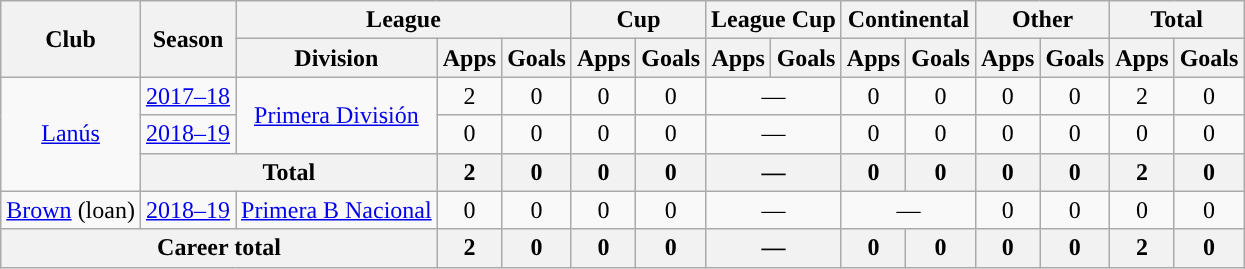<table class="wikitable" style="text-align:center">
<tr>
<th rowspan="2">Club</th>
<th rowspan="2">Season</th>
<th colspan="3">League</th>
<th colspan="2">Cup</th>
<th colspan="2">League Cup</th>
<th colspan="2">Continental</th>
<th colspan="2">Other</th>
<th colspan="2">Total</th>
</tr>
<tr>
<th>Division</th>
<th>Apps</th>
<th>Goals</th>
<th>Apps</th>
<th>Goals</th>
<th>Apps</th>
<th>Goals</th>
<th>Apps</th>
<th>Goals</th>
<th>Apps</th>
<th>Goals</th>
<th>Apps</th>
<th>Goals</th>
</tr>
<tr>
<td rowspan="3"><a href='#'>Lanús</a></td>
<td><a href='#'>2017–18</a></td>
<td rowspan="2"><a href='#'>Primera División</a></td>
<td>2</td>
<td>0</td>
<td>0</td>
<td>0</td>
<td colspan="2">—</td>
<td>0</td>
<td>0</td>
<td>0</td>
<td>0</td>
<td>2</td>
<td>0</td>
</tr>
<tr>
<td><a href='#'>2018–19</a></td>
<td>0</td>
<td>0</td>
<td>0</td>
<td>0</td>
<td colspan="2">—</td>
<td>0</td>
<td>0</td>
<td>0</td>
<td>0</td>
<td>0</td>
<td>0</td>
</tr>
<tr>
<th colspan="2">Total</th>
<th>2</th>
<th>0</th>
<th>0</th>
<th>0</th>
<th colspan="2">—</th>
<th>0</th>
<th>0</th>
<th>0</th>
<th>0</th>
<th>2</th>
<th>0</th>
</tr>
<tr>
<td rowspan="1"><a href='#'>Brown</a> (loan)</td>
<td><a href='#'>2018–19</a></td>
<td rowspan="1"><a href='#'>Primera B Nacional</a></td>
<td>0</td>
<td>0</td>
<td>0</td>
<td>0</td>
<td colspan="2">—</td>
<td colspan="2">—</td>
<td>0</td>
<td>0</td>
<td>0</td>
<td>0</td>
</tr>
<tr>
<th colspan="3">Career total</th>
<th>2</th>
<th>0</th>
<th>0</th>
<th>0</th>
<th colspan="2">—</th>
<th>0</th>
<th>0</th>
<th>0</th>
<th>0</th>
<th>2</th>
<th>0</th>
</tr>
</table>
